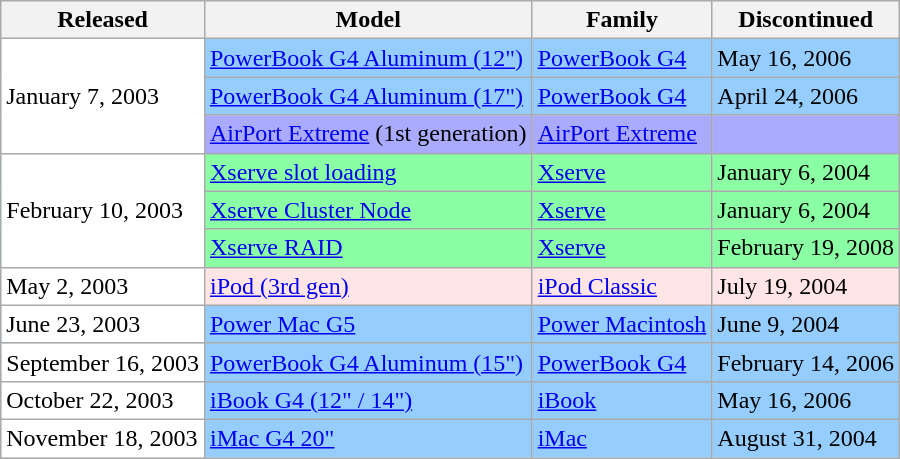<table class="wikitable">
<tr>
<th>Released</th>
<th>Model</th>
<th>Family</th>
<th>Discontinued</th>
</tr>
<tr bgcolor=#95CEFE>
<td bgcolor=#FFF rowspan=3>January 7, 2003</td>
<td><a href='#'>PowerBook G4 Aluminum (12")</a></td>
<td><a href='#'>PowerBook G4</a></td>
<td>May 16, 2006</td>
</tr>
<tr bgcolor=#95CEFE>
<td><a href='#'>PowerBook G4 Aluminum (17")</a></td>
<td><a href='#'>PowerBook G4</a></td>
<td>April 24, 2006</td>
</tr>
<tr bgcolor=AAABFF>
<td><a href='#'>AirPort Extreme</a> (1st generation)</td>
<td><a href='#'>AirPort Extreme</a></td>
<td></td>
</tr>
<tr bgcolor=8BFFA3>
<td rowspan=3 bgcolor=#FFF>February 10, 2003</td>
<td><a href='#'>Xserve slot loading</a></td>
<td><a href='#'>Xserve</a></td>
<td>January 6, 2004</td>
</tr>
<tr bgcolor=8BFFA3>
<td><a href='#'>Xserve Cluster Node</a></td>
<td><a href='#'>Xserve</a></td>
<td>January 6, 2004</td>
</tr>
<tr bgcolor=8BFFA3>
<td><a href='#'>Xserve RAID</a></td>
<td><a href='#'>Xserve</a></td>
<td>February 19, 2008</td>
</tr>
<tr bgcolor=#FFE5E5>
<td bgcolor=#FFF>May 2, 2003</td>
<td><a href='#'>iPod (3rd gen)</a></td>
<td><a href='#'>iPod Classic</a></td>
<td>July 19, 2004</td>
</tr>
<tr bgcolor=#95CEFE>
<td bgcolor=#FFF>June 23, 2003</td>
<td><a href='#'>Power Mac G5</a></td>
<td><a href='#'>Power Macintosh</a></td>
<td>June 9, 2004</td>
</tr>
<tr bgcolor=#95CEFE>
<td bgcolor=#FFF>September 16, 2003</td>
<td><a href='#'>PowerBook G4 Aluminum (15")</a></td>
<td><a href='#'>PowerBook G4</a></td>
<td>February 14, 2006</td>
</tr>
<tr bgcolor=#95CEFE>
<td bgcolor=#FFF>October 22, 2003</td>
<td><a href='#'>iBook G4 (12" / 14")</a></td>
<td><a href='#'>iBook</a></td>
<td>May 16, 2006</td>
</tr>
<tr bgcolor=#95CEFE>
<td bgcolor=#FFF>November 18, 2003</td>
<td><a href='#'>iMac G4 20"</a></td>
<td><a href='#'>iMac</a></td>
<td>August 31, 2004</td>
</tr>
</table>
